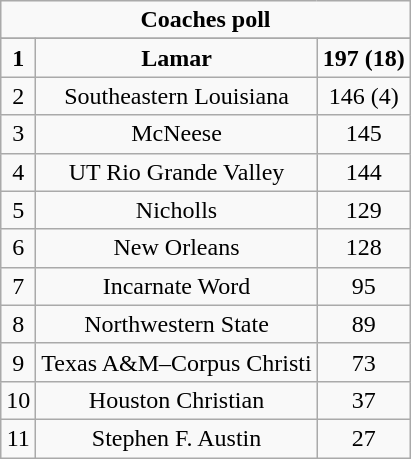<table class="wikitable collapsible">
<tr align="center">
<td align="center" Colspan="3"><strong>Coaches poll</strong></td>
</tr>
<tr align="center">
</tr>
<tr align="center">
<td><strong>1</strong></td>
<td><strong>Lamar</strong></td>
<td><strong>197 (18)</strong></td>
</tr>
<tr align="center">
<td>2</td>
<td>Southeastern Louisiana</td>
<td>146 (4)</td>
</tr>
<tr align="center">
<td>3</td>
<td>McNeese</td>
<td>145</td>
</tr>
<tr align="center">
<td>4</td>
<td>UT Rio Grande Valley</td>
<td>144</td>
</tr>
<tr align="center">
<td>5</td>
<td>Nicholls</td>
<td>129</td>
</tr>
<tr align="center">
<td>6</td>
<td>New Orleans</td>
<td>128</td>
</tr>
<tr align="center">
<td>7</td>
<td>Incarnate Word</td>
<td>95</td>
</tr>
<tr align="center">
<td>8</td>
<td>Northwestern State</td>
<td>89</td>
</tr>
<tr align="center">
<td>9</td>
<td>Texas A&M–Corpus Christi</td>
<td>73</td>
</tr>
<tr align="center">
<td>10</td>
<td>Houston Christian</td>
<td>37</td>
</tr>
<tr align="center">
<td>11</td>
<td>Stephen F. Austin</td>
<td>27</td>
</tr>
</table>
